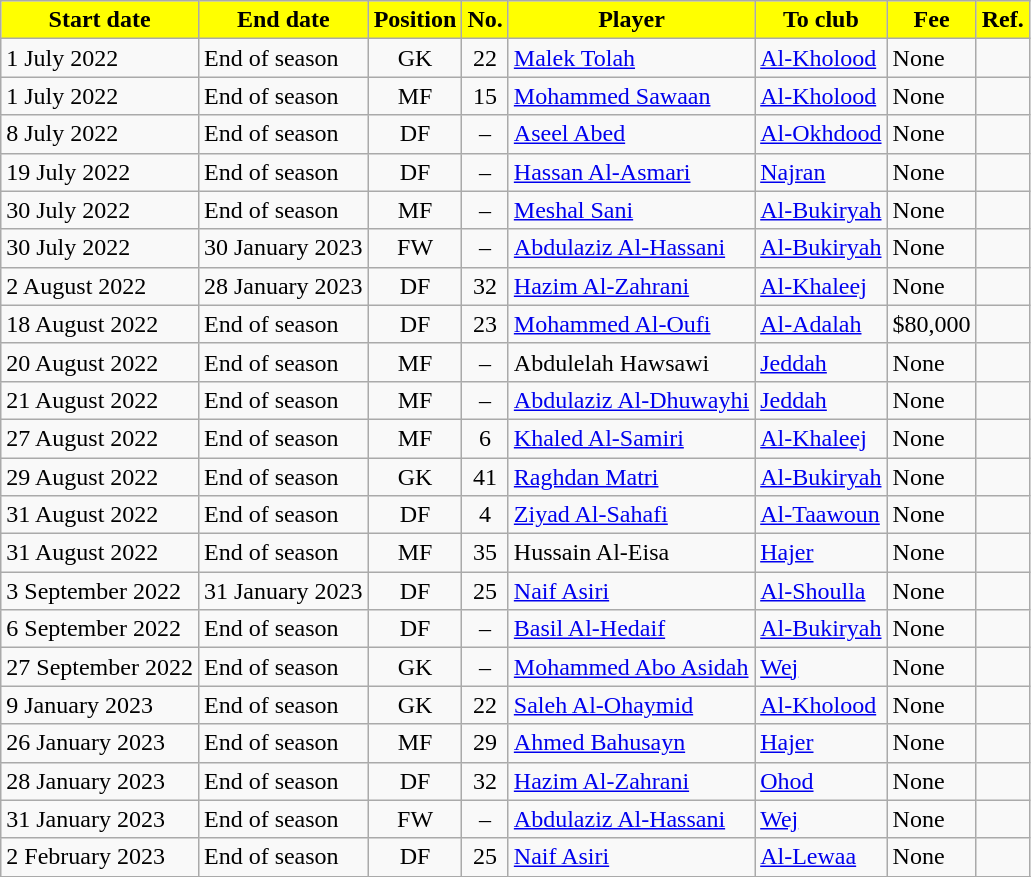<table class="wikitable sortable">
<tr>
<th style="background:yellow; color:black;"><strong>Start date</strong></th>
<th style="background:yellow; color:black;"><strong>End date</strong></th>
<th style="background:yellow; color:black;"><strong>Position</strong></th>
<th style="background:yellow; color:black;"><strong>No.</strong></th>
<th style="background:yellow; color:black;"><strong>Player</strong></th>
<th style="background:yellow; color:black;"><strong>To club</strong></th>
<th style="background:yellow; color:black;"><strong>Fee</strong></th>
<th style="background:yellow; color:black;"><strong>Ref.</strong></th>
</tr>
<tr>
<td>1 July 2022</td>
<td>End of season</td>
<td style="text-align:center;">GK</td>
<td style="text-align:center;">22</td>
<td style="text-align:left;"> <a href='#'>Malek Tolah</a></td>
<td style="text-align:left;"> <a href='#'>Al-Kholood</a></td>
<td>None</td>
<td></td>
</tr>
<tr>
<td>1 July 2022</td>
<td>End of season</td>
<td style="text-align:center;">MF</td>
<td style="text-align:center;">15</td>
<td style="text-align:left;"> <a href='#'>Mohammed Sawaan</a></td>
<td style="text-align:left;"> <a href='#'>Al-Kholood</a></td>
<td>None</td>
<td></td>
</tr>
<tr>
<td>8 July 2022</td>
<td>End of season</td>
<td style="text-align:center;">DF</td>
<td style="text-align:center;">–</td>
<td style="text-align:left;"> <a href='#'>Aseel Abed</a></td>
<td style="text-align:left;"> <a href='#'>Al-Okhdood</a></td>
<td>None</td>
<td></td>
</tr>
<tr>
<td>19 July 2022</td>
<td>End of season</td>
<td style="text-align:center;">DF</td>
<td style="text-align:center;">–</td>
<td style="text-align:left;"> <a href='#'>Hassan Al-Asmari</a></td>
<td style="text-align:left;"> <a href='#'>Najran</a></td>
<td>None</td>
<td></td>
</tr>
<tr>
<td>30 July 2022</td>
<td>End of season</td>
<td style="text-align:center;">MF</td>
<td style="text-align:center;">–</td>
<td style="text-align:left;"> <a href='#'>Meshal Sani</a></td>
<td style="text-align:left;"> <a href='#'>Al-Bukiryah</a></td>
<td>None</td>
<td></td>
</tr>
<tr>
<td>30 July 2022</td>
<td>30 January 2023</td>
<td style="text-align:center;">FW</td>
<td style="text-align:center;">–</td>
<td style="text-align:left;"> <a href='#'>Abdulaziz Al-Hassani</a></td>
<td style="text-align:left;"> <a href='#'>Al-Bukiryah</a></td>
<td>None</td>
<td></td>
</tr>
<tr>
<td>2 August 2022</td>
<td>28 January 2023</td>
<td style="text-align:center;">DF</td>
<td style="text-align:center;">32</td>
<td style="text-align:left;"> <a href='#'>Hazim Al-Zahrani</a></td>
<td style="text-align:left;"> <a href='#'>Al-Khaleej</a></td>
<td>None</td>
<td></td>
</tr>
<tr>
<td>18 August 2022</td>
<td>End of season</td>
<td style="text-align:center;">DF</td>
<td style="text-align:center;">23</td>
<td style="text-align:left;"> <a href='#'>Mohammed Al-Oufi</a></td>
<td style="text-align:left;"> <a href='#'>Al-Adalah</a></td>
<td>$80,000</td>
<td></td>
</tr>
<tr>
<td>20 August 2022</td>
<td>End of season</td>
<td style="text-align:center;">MF</td>
<td style="text-align:center;">–</td>
<td style="text-align:left;"> Abdulelah Hawsawi</td>
<td style="text-align:left;"> <a href='#'>Jeddah</a></td>
<td>None</td>
<td></td>
</tr>
<tr>
<td>21 August 2022</td>
<td>End of season</td>
<td style="text-align:center;">MF</td>
<td style="text-align:center;">–</td>
<td style="text-align:left;"> <a href='#'>Abdulaziz Al-Dhuwayhi</a></td>
<td style="text-align:left;"> <a href='#'>Jeddah</a></td>
<td>None</td>
<td></td>
</tr>
<tr>
<td>27 August 2022</td>
<td>End of season</td>
<td style="text-align:center;">MF</td>
<td style="text-align:center;">6</td>
<td style="text-align:left;"> <a href='#'>Khaled Al-Samiri</a></td>
<td style="text-align:left;"> <a href='#'>Al-Khaleej</a></td>
<td>None</td>
<td></td>
</tr>
<tr>
<td>29 August 2022</td>
<td>End of season</td>
<td style="text-align:center;">GK</td>
<td style="text-align:center;">41</td>
<td style="text-align:left;"> <a href='#'>Raghdan Matri</a></td>
<td style="text-align:left;"> <a href='#'>Al-Bukiryah</a></td>
<td>None</td>
<td></td>
</tr>
<tr>
<td>31 August 2022</td>
<td>End of season</td>
<td style="text-align:center;">DF</td>
<td style="text-align:center;">4</td>
<td style="text-align:left;"> <a href='#'>Ziyad Al-Sahafi</a></td>
<td style="text-align:left;"> <a href='#'>Al-Taawoun</a></td>
<td>None</td>
<td></td>
</tr>
<tr>
<td>31 August 2022</td>
<td>End of season</td>
<td style="text-align:center;">MF</td>
<td style="text-align:center;">35</td>
<td style="text-align:left;"> Hussain Al-Eisa</td>
<td style="text-align:left;"> <a href='#'>Hajer</a></td>
<td>None</td>
<td></td>
</tr>
<tr>
<td>3 September 2022</td>
<td>31 January 2023</td>
<td style="text-align:center;">DF</td>
<td style="text-align:center;">25</td>
<td style="text-align:left;"> <a href='#'>Naif Asiri</a></td>
<td style="text-align:left;"> <a href='#'>Al-Shoulla</a></td>
<td>None</td>
<td></td>
</tr>
<tr>
<td>6 September 2022</td>
<td>End of season</td>
<td style="text-align:center;">DF</td>
<td style="text-align:center;">–</td>
<td style="text-align:left;"> <a href='#'>Basil Al-Hedaif</a></td>
<td style="text-align:left;"> <a href='#'>Al-Bukiryah</a></td>
<td>None</td>
<td></td>
</tr>
<tr>
<td>27 September 2022</td>
<td>End of season</td>
<td style="text-align:center;">GK</td>
<td style="text-align:center;">–</td>
<td style="text-align:left;"> <a href='#'>Mohammed Abo Asidah</a></td>
<td style="text-align:left;"> <a href='#'>Wej</a></td>
<td>None</td>
<td></td>
</tr>
<tr>
<td>9 January 2023</td>
<td>End of season</td>
<td style="text-align:center;">GK</td>
<td style="text-align:center;">22</td>
<td style="text-align:left;"> <a href='#'>Saleh Al-Ohaymid</a></td>
<td style="text-align:left;"> <a href='#'>Al-Kholood</a></td>
<td>None</td>
<td></td>
</tr>
<tr>
<td>26 January 2023</td>
<td>End of season</td>
<td style="text-align:center;">MF</td>
<td style="text-align:center;">29</td>
<td style="text-align:left;"> <a href='#'>Ahmed Bahusayn</a></td>
<td style="text-align:left;"> <a href='#'>Hajer</a></td>
<td>None</td>
<td></td>
</tr>
<tr>
<td>28 January 2023</td>
<td>End of season</td>
<td style="text-align:center;">DF</td>
<td style="text-align:center;">32</td>
<td style="text-align:left;"> <a href='#'>Hazim Al-Zahrani</a></td>
<td style="text-align:left;"> <a href='#'>Ohod</a></td>
<td>None</td>
<td></td>
</tr>
<tr>
<td>31 January 2023</td>
<td>End of season</td>
<td style="text-align:center;">FW</td>
<td style="text-align:center;">–</td>
<td style="text-align:left;"> <a href='#'>Abdulaziz Al-Hassani</a></td>
<td style="text-align:left;"> <a href='#'>Wej</a></td>
<td>None</td>
<td></td>
</tr>
<tr>
<td>2 February 2023</td>
<td>End of season</td>
<td style="text-align:center;">DF</td>
<td style="text-align:center;">25</td>
<td style="text-align:left;"> <a href='#'>Naif Asiri</a></td>
<td style="text-align:left;"> <a href='#'>Al-Lewaa</a></td>
<td>None</td>
<td></td>
</tr>
<tr>
</tr>
</table>
